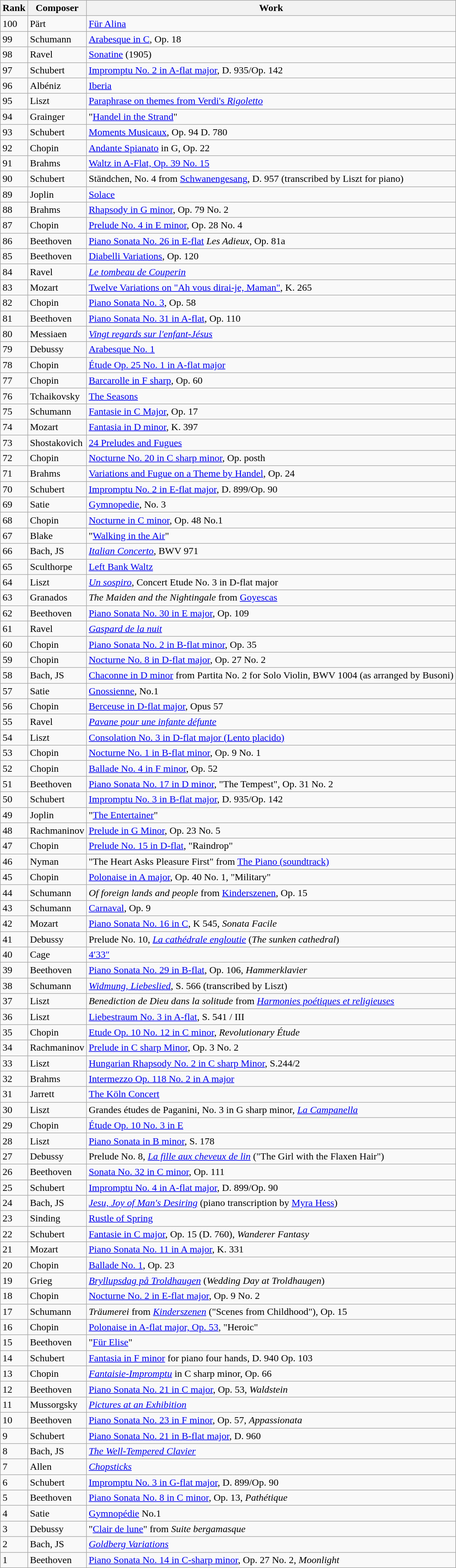<table class="wikitable sortable">
<tr>
<th>Rank</th>
<th>Composer</th>
<th class="unsortable">Work</th>
</tr>
<tr>
<td>100</td>
<td>Pärt</td>
<td><a href='#'>Für Alina</a></td>
</tr>
<tr>
<td>99</td>
<td>Schumann</td>
<td><a href='#'>Arabesque in C</a>, Op. 18</td>
</tr>
<tr>
<td>98</td>
<td>Ravel</td>
<td><a href='#'>Sonatine</a> (1905)</td>
</tr>
<tr>
<td>97</td>
<td>Schubert</td>
<td><a href='#'>Impromptu No. 2 in A-flat major</a>, D. 935/Op. 142</td>
</tr>
<tr>
<td>96</td>
<td>Albéniz</td>
<td><a href='#'>Iberia</a></td>
</tr>
<tr>
<td>95</td>
<td>Liszt</td>
<td><a href='#'>Paraphrase on themes from Verdi's <em>Rigoletto</em></a></td>
</tr>
<tr>
<td>94</td>
<td>Grainger</td>
<td>"<a href='#'>Handel in the Strand</a>"</td>
</tr>
<tr>
<td>93</td>
<td>Schubert</td>
<td><a href='#'>Moments Musicaux</a>, Op. 94 D. 780</td>
</tr>
<tr>
<td>92</td>
<td>Chopin</td>
<td><a href='#'>Andante Spianato</a> in G, Op. 22</td>
</tr>
<tr>
<td>91</td>
<td>Brahms</td>
<td><a href='#'>Waltz in A-Flat, Op. 39 No. 15</a></td>
</tr>
<tr>
<td>90</td>
<td>Schubert</td>
<td>Ständchen, No. 4 from <a href='#'>Schwanengesang</a>, D. 957 (transcribed by Liszt for piano)</td>
</tr>
<tr>
<td>89</td>
<td>Joplin</td>
<td><a href='#'>Solace</a></td>
</tr>
<tr>
<td>88</td>
<td>Brahms</td>
<td><a href='#'>Rhapsody in G minor</a>, Op. 79 No. 2</td>
</tr>
<tr>
<td>87</td>
<td>Chopin</td>
<td><a href='#'>Prelude No. 4 in E minor</a>, Op. 28 No. 4</td>
</tr>
<tr>
<td>86</td>
<td>Beethoven</td>
<td><a href='#'>Piano Sonata No. 26 in E-flat</a> <em>Les Adieux</em>, Op. 81a</td>
</tr>
<tr>
<td>85</td>
<td>Beethoven</td>
<td><a href='#'>Diabelli Variations</a>, Op. 120</td>
</tr>
<tr>
<td>84</td>
<td>Ravel</td>
<td><em><a href='#'>Le tombeau de Couperin</a></em></td>
</tr>
<tr>
<td>83</td>
<td>Mozart</td>
<td><a href='#'>Twelve Variations on "Ah vous dirai-je, Maman"</a>, K. 265</td>
</tr>
<tr>
<td>82</td>
<td>Chopin</td>
<td><a href='#'>Piano Sonata No. 3</a>, Op. 58</td>
</tr>
<tr>
<td>81</td>
<td>Beethoven</td>
<td><a href='#'>Piano Sonata No. 31 in A-flat</a>, Op. 110</td>
</tr>
<tr>
<td>80</td>
<td>Messiaen</td>
<td><em><a href='#'>Vingt regards sur l'enfant-Jésus</a></em></td>
</tr>
<tr>
<td>79</td>
<td>Debussy</td>
<td><a href='#'>Arabesque No. 1</a></td>
</tr>
<tr>
<td>78</td>
<td>Chopin</td>
<td><a href='#'>Étude Op. 25 No. 1 in A-flat major</a></td>
</tr>
<tr>
<td>77</td>
<td>Chopin</td>
<td><a href='#'>Barcarolle in F sharp</a>, Op. 60</td>
</tr>
<tr>
<td>76</td>
<td>Tchaikovsky</td>
<td><a href='#'>The Seasons</a></td>
</tr>
<tr>
<td>75</td>
<td>Schumann</td>
<td><a href='#'>Fantasie in C Major</a>, Op. 17</td>
</tr>
<tr>
<td>74</td>
<td>Mozart</td>
<td><a href='#'>Fantasia in D minor</a>, K. 397</td>
</tr>
<tr>
<td>73</td>
<td>Shostakovich</td>
<td><a href='#'>24 Preludes and Fugues</a></td>
</tr>
<tr>
<td>72</td>
<td>Chopin</td>
<td><a href='#'>Nocturne No. 20 in C sharp minor</a>, Op. posth</td>
</tr>
<tr>
<td>71</td>
<td>Brahms</td>
<td><a href='#'>Variations and Fugue on a Theme by Handel</a>, Op. 24</td>
</tr>
<tr>
<td>70</td>
<td>Schubert</td>
<td><a href='#'>Impromptu No. 2 in E-flat major</a>, D. 899/Op. 90</td>
</tr>
<tr>
<td>69</td>
<td>Satie</td>
<td><a href='#'>Gymnopedie</a>, No. 3</td>
</tr>
<tr>
<td>68</td>
<td>Chopin</td>
<td><a href='#'>Nocturne in C minor</a>, Op. 48 No.1</td>
</tr>
<tr>
<td>67</td>
<td>Blake</td>
<td>"<a href='#'>Walking in the Air</a>"</td>
</tr>
<tr>
<td>66</td>
<td>Bach, JS</td>
<td><em><a href='#'>Italian Concerto</a></em>, BWV 971</td>
</tr>
<tr>
<td>65</td>
<td>Sculthorpe</td>
<td><a href='#'>Left Bank Waltz</a></td>
</tr>
<tr>
<td>64</td>
<td>Liszt</td>
<td><em><a href='#'>Un sospiro</a></em>, Concert Etude No. 3 in D-flat major</td>
</tr>
<tr>
<td>63</td>
<td>Granados</td>
<td><em>The Maiden and the Nightingale</em> from <a href='#'>Goyescas</a></td>
</tr>
<tr>
<td>62</td>
<td>Beethoven</td>
<td><a href='#'>Piano Sonata No. 30 in E major</a>, Op. 109</td>
</tr>
<tr>
<td>61</td>
<td>Ravel</td>
<td><em><a href='#'>Gaspard de la nuit</a></em></td>
</tr>
<tr>
<td>60</td>
<td>Chopin</td>
<td><a href='#'>Piano Sonata No. 2 in B-flat minor</a>, Op. 35</td>
</tr>
<tr>
<td>59</td>
<td>Chopin</td>
<td><a href='#'>Nocturne No. 8 in D-flat major</a>, Op. 27 No. 2</td>
</tr>
<tr>
<td>58</td>
<td>Bach, JS</td>
<td><a href='#'>Chaconne in D minor</a> from Partita No. 2 for Solo Violin, BWV 1004 (as arranged by Busoni)</td>
</tr>
<tr>
<td>57</td>
<td>Satie</td>
<td><a href='#'>Gnossienne</a>, No.1</td>
</tr>
<tr>
<td>56</td>
<td>Chopin</td>
<td><a href='#'>Berceuse in D-flat major</a>, Opus 57</td>
</tr>
<tr>
<td>55</td>
<td>Ravel</td>
<td><em><a href='#'>Pavane pour une infante défunte</a></em></td>
</tr>
<tr>
<td>54</td>
<td>Liszt</td>
<td><a href='#'>Consolation No. 3 in D-flat major (Lento placido)</a></td>
</tr>
<tr>
<td>53</td>
<td>Chopin</td>
<td><a href='#'>Nocturne No. 1 in B-flat minor</a>, Op. 9 No. 1</td>
</tr>
<tr>
<td>52</td>
<td>Chopin</td>
<td><a href='#'>Ballade No. 4 in F minor</a>, Op. 52</td>
</tr>
<tr>
<td>51</td>
<td>Beethoven</td>
<td><a href='#'>Piano Sonata No. 17 in D minor</a>, "The Tempest", Op. 31 No. 2</td>
</tr>
<tr>
<td>50</td>
<td>Schubert</td>
<td><a href='#'>Impromptu No. 3 in B-flat major</a>, D. 935/Op. 142</td>
</tr>
<tr>
<td>49</td>
<td>Joplin</td>
<td>"<a href='#'>The Entertainer</a>"</td>
</tr>
<tr>
<td>48</td>
<td>Rachmaninov</td>
<td><a href='#'>Prelude in G Minor</a>, Op. 23 No. 5</td>
</tr>
<tr>
<td>47</td>
<td>Chopin</td>
<td><a href='#'>Prelude No. 15 in D-flat</a>, "Raindrop"</td>
</tr>
<tr>
<td>46</td>
<td>Nyman</td>
<td>"The Heart Asks Pleasure First" from <a href='#'>The Piano (soundtrack)</a></td>
</tr>
<tr>
<td>45</td>
<td>Chopin</td>
<td><a href='#'>Polonaise in A major</a>, Op. 40 No. 1, "Military"</td>
</tr>
<tr>
<td>44</td>
<td>Schumann</td>
<td><em>Of foreign lands and people</em> from <a href='#'>Kinderszenen</a>, Op. 15</td>
</tr>
<tr>
<td>43</td>
<td>Schumann</td>
<td><a href='#'>Carnaval</a>, Op. 9</td>
</tr>
<tr>
<td>42</td>
<td>Mozart</td>
<td><a href='#'>Piano Sonata No. 16 in C</a>, K 545, <em>Sonata Facile</em></td>
</tr>
<tr>
<td>41</td>
<td>Debussy</td>
<td>Prelude No. 10, <em><a href='#'>La cathédrale engloutie</a></em> (<em>The sunken cathedral</em>)</td>
</tr>
<tr>
<td>40</td>
<td>Cage</td>
<td><a href='#'>4′33″</a></td>
</tr>
<tr>
<td>39</td>
<td>Beethoven</td>
<td><a href='#'>Piano Sonata No. 29 in B-flat</a>, Op. 106, <em>Hammerklavier</em></td>
</tr>
<tr>
<td>38</td>
<td>Schumann</td>
<td><em><a href='#'>Widmung, Liebeslied</a></em>, S. 566 (transcribed by Liszt)</td>
</tr>
<tr>
<td>37</td>
<td>Liszt</td>
<td><em>Benediction de Dieu dans la solitude</em> from <em><a href='#'>Harmonies poétiques et religieuses</a></em></td>
</tr>
<tr>
<td>36</td>
<td>Liszt</td>
<td><a href='#'>Liebestraum No. 3 in A-flat</a>, S. 541 / III</td>
</tr>
<tr>
<td>35</td>
<td>Chopin</td>
<td><a href='#'>Etude Op. 10 No. 12 in C minor</a>, <em>Revolutionary Étude</em></td>
</tr>
<tr>
<td>34</td>
<td>Rachmaninov</td>
<td><a href='#'>Prelude in C sharp Minor</a>, Op. 3 No. 2</td>
</tr>
<tr>
<td>33</td>
<td>Liszt</td>
<td><a href='#'>Hungarian Rhapsody No. 2 in C sharp Minor</a>, S.244/2</td>
</tr>
<tr>
<td>32</td>
<td>Brahms</td>
<td><a href='#'>Intermezzo Op. 118 No. 2 in A major</a></td>
</tr>
<tr>
<td>31</td>
<td>Jarrett</td>
<td><a href='#'>The Köln Concert</a></td>
</tr>
<tr>
<td>30</td>
<td>Liszt</td>
<td>Grandes études de Paganini, No. 3 in G sharp minor, <em><a href='#'>La Campanella</a></em></td>
</tr>
<tr>
<td>29</td>
<td>Chopin</td>
<td><a href='#'>Étude Op. 10 No. 3 in E</a></td>
</tr>
<tr>
<td>28</td>
<td>Liszt</td>
<td><a href='#'>Piano Sonata in B minor</a>, S. 178</td>
</tr>
<tr>
<td>27</td>
<td>Debussy</td>
<td>Prelude No. 8, <em><a href='#'>La fille aux cheveux de lin</a></em> ("The Girl with the Flaxen Hair")</td>
</tr>
<tr>
<td>26</td>
<td>Beethoven</td>
<td><a href='#'>Sonata No. 32 in C minor</a>, Op. 111</td>
</tr>
<tr>
<td>25</td>
<td>Schubert</td>
<td><a href='#'>Impromptu No. 4 in A-flat major</a>, D. 899/Op. 90</td>
</tr>
<tr>
<td>24</td>
<td>Bach, JS</td>
<td><em><a href='#'>Jesu, Joy of Man's Desiring</a></em> (piano transcription by <a href='#'>Myra Hess</a>)</td>
</tr>
<tr>
<td>23</td>
<td>Sinding</td>
<td><a href='#'>Rustle of Spring</a></td>
</tr>
<tr>
<td>22</td>
<td>Schubert</td>
<td><a href='#'>Fantasie in C major</a>, Op. 15 (D. 760), <em>Wanderer Fantasy</em></td>
</tr>
<tr>
<td>21</td>
<td>Mozart</td>
<td><a href='#'>Piano Sonata No. 11 in A major</a>, K. 331</td>
</tr>
<tr>
<td>20</td>
<td>Chopin</td>
<td><a href='#'>Ballade No. 1</a>, Op. 23</td>
</tr>
<tr>
<td>19</td>
<td>Grieg</td>
<td><em><a href='#'>Bryllupsdag på Troldhaugen</a></em> (<em>Wedding Day at Troldhaugen</em>)</td>
</tr>
<tr>
<td>18</td>
<td>Chopin</td>
<td><a href='#'>Nocturne No. 2 in E-flat major</a>, Op. 9 No. 2</td>
</tr>
<tr>
<td>17</td>
<td>Schumann</td>
<td><em>Träumerei</em> from <em><a href='#'>Kinderszenen</a></em> ("Scenes from Childhood"), Op. 15</td>
</tr>
<tr>
<td>16</td>
<td>Chopin</td>
<td><a href='#'>Polonaise in A-flat major, Op. 53</a>, "Heroic"</td>
</tr>
<tr>
<td>15</td>
<td>Beethoven</td>
<td>"<a href='#'>Für Elise</a>"</td>
</tr>
<tr>
<td>14</td>
<td>Schubert</td>
<td><a href='#'>Fantasia in F minor</a> for piano four hands, D. 940 Op. 103</td>
</tr>
<tr>
<td>13</td>
<td>Chopin</td>
<td><em><a href='#'>Fantaisie-Impromptu</a></em> in C sharp minor, Op. 66</td>
</tr>
<tr>
<td>12</td>
<td>Beethoven</td>
<td><a href='#'>Piano Sonata No. 21 in C major</a>, Op. 53, <em>Waldstein</em></td>
</tr>
<tr>
<td>11</td>
<td>Mussorgsky</td>
<td><em><a href='#'>Pictures at an Exhibition</a></em></td>
</tr>
<tr>
<td>10</td>
<td>Beethoven</td>
<td><a href='#'>Piano Sonata No. 23 in F minor</a>, Op. 57, <em>Appassionata</em></td>
</tr>
<tr>
<td>9</td>
<td>Schubert</td>
<td><a href='#'>Piano Sonata No. 21 in B-flat major</a>, D. 960</td>
</tr>
<tr>
<td>8</td>
<td>Bach, JS</td>
<td><em><a href='#'>The Well-Tempered Clavier</a></em></td>
</tr>
<tr>
<td>7</td>
<td>Allen</td>
<td><em><a href='#'>Chopsticks</a></em></td>
</tr>
<tr>
<td>6</td>
<td>Schubert</td>
<td><a href='#'>Impromptu No. 3 in G-flat major</a>, D. 899/Op. 90</td>
</tr>
<tr>
<td>5</td>
<td>Beethoven</td>
<td><a href='#'>Piano Sonata No. 8 in C minor</a>, Op. 13, <em>Pathétique</em></td>
</tr>
<tr>
<td>4</td>
<td>Satie</td>
<td><a href='#'>Gymnopédie</a> No.1</td>
</tr>
<tr>
<td>3</td>
<td>Debussy</td>
<td>"<a href='#'>Clair de lune</a>" from <em>Suite bergamasque</em></td>
</tr>
<tr>
<td>2</td>
<td>Bach, JS</td>
<td><em><a href='#'>Goldberg Variations</a></em></td>
</tr>
<tr>
<td>1</td>
<td>Beethoven</td>
<td><a href='#'>Piano Sonata No. 14 in C-sharp minor</a>, Op. 27 No. 2, <em>Moonlight</em></td>
</tr>
</table>
